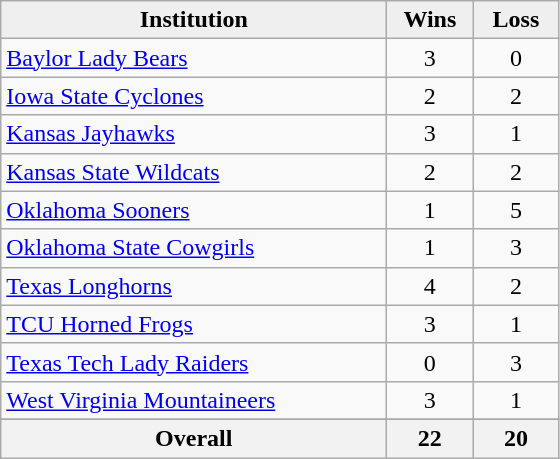<table class="wikitable sortable" style="text-align:center;">
<tr>
<th style="background:#efefef; align="center" width="250pt">Institution</th>
<th style="background:#efefef; align="center" width="50pt">Wins</th>
<th style="background:#efefef; align="center" width="50pt">Loss</th>
</tr>
<tr>
<td align=left><a href='#'>Baylor Lady Bears</a></td>
<td>3</td>
<td>0</td>
</tr>
<tr>
<td align=left><a href='#'>Iowa State Cyclones</a></td>
<td>2</td>
<td>2</td>
</tr>
<tr>
<td align=left><a href='#'>Kansas Jayhawks</a></td>
<td>3</td>
<td>1</td>
</tr>
<tr>
<td align=left><a href='#'>Kansas State Wildcats</a></td>
<td>2</td>
<td>2</td>
</tr>
<tr>
<td align=left><a href='#'>Oklahoma Sooners</a></td>
<td>1</td>
<td>5</td>
</tr>
<tr>
<td align=left><a href='#'>Oklahoma State Cowgirls</a></td>
<td>1</td>
<td>3</td>
</tr>
<tr>
<td align=left><a href='#'>Texas Longhorns</a></td>
<td>4</td>
<td>2</td>
</tr>
<tr>
<td align=left><a href='#'>TCU Horned Frogs</a></td>
<td>3</td>
<td>1</td>
</tr>
<tr>
<td align=left><a href='#'>Texas Tech Lady Raiders</a></td>
<td>0</td>
<td>3</td>
</tr>
<tr>
<td align=left><a href='#'>West Virginia Mountaineers</a></td>
<td>3</td>
<td>1</td>
</tr>
<tr style="background:#efefef;">
</tr>
<tr class="sortbottom">
<th>Overall</th>
<th>22</th>
<th>20</th>
</tr>
</table>
